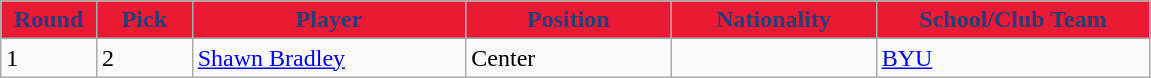<table class="wikitable sortable sortable">
<tr>
<th style="background:#EB1A34;color:#243D7B;" width="7%">Round</th>
<th style="background:#EB1A34;color:#243D7B;" width="7%">Pick</th>
<th style="background:#EB1A34;color:#243D7B;" width="20%">Player</th>
<th style="background:#EB1A34;color:#243D7B;" width="15%">Position</th>
<th style="background:#EB1A34;color:#243D7B;" width="15%">Nationality</th>
<th style="background:#EB1A34;color:#243D7B;" width="20%">School/Club Team</th>
</tr>
<tr>
<td>1</td>
<td>2</td>
<td><a href='#'>Shawn Bradley</a></td>
<td>Center</td>
<td></td>
<td><a href='#'>BYU</a></td>
</tr>
</table>
